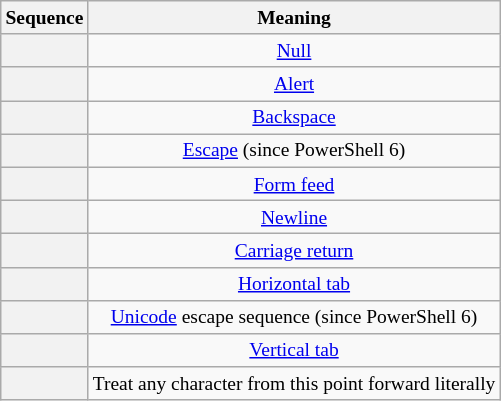<table class="wikitable plainrowheaders" style="text-align: center; font-size: small;">
<tr>
<th scope="col">Sequence</th>
<th scope="col">Meaning</th>
</tr>
<tr>
<th></th>
<td><a href='#'>Null</a></td>
</tr>
<tr>
<th></th>
<td><a href='#'>Alert</a></td>
</tr>
<tr>
<th></th>
<td><a href='#'>Backspace</a></td>
</tr>
<tr>
<th></th>
<td><a href='#'>Escape</a> (since PowerShell 6)</td>
</tr>
<tr>
<th></th>
<td><a href='#'>Form feed</a></td>
</tr>
<tr>
<th></th>
<td><a href='#'>Newline</a></td>
</tr>
<tr>
<th></th>
<td><a href='#'>Carriage return</a></td>
</tr>
<tr>
<th></th>
<td><a href='#'>Horizontal tab</a></td>
</tr>
<tr>
<th></th>
<td><a href='#'>Unicode</a> escape sequence (since PowerShell 6)</td>
</tr>
<tr>
<th></th>
<td><a href='#'>Vertical tab</a></td>
</tr>
<tr>
<th></th>
<td>Treat any character from this point forward literally</td>
</tr>
</table>
